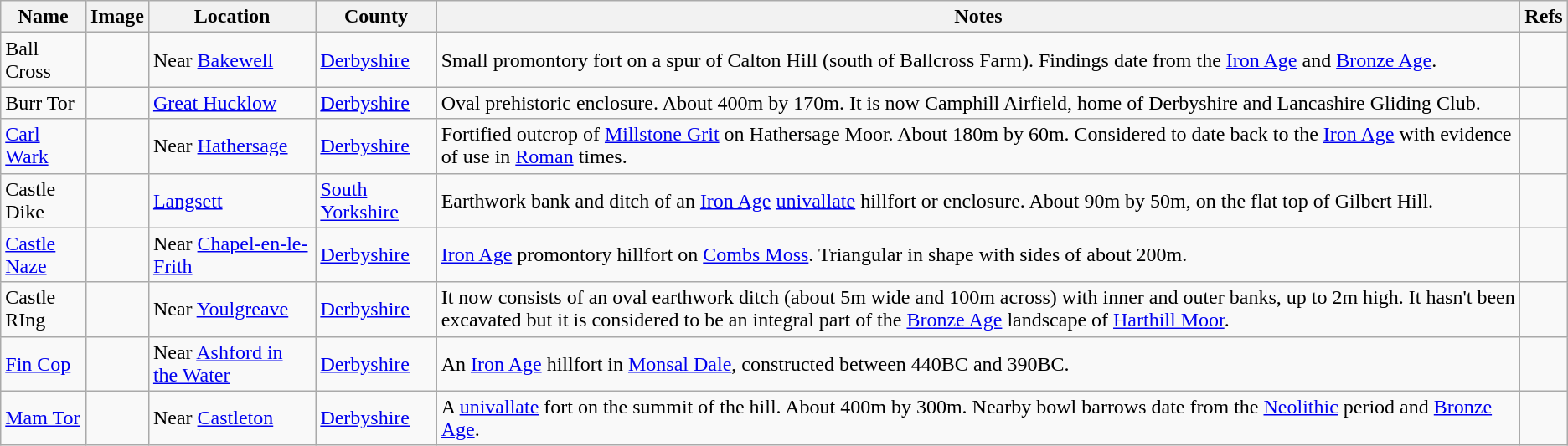<table class="wikitable sortable">
<tr>
<th>Name</th>
<th>Image</th>
<th>Location</th>
<th>County</th>
<th>Notes</th>
<th>Refs</th>
</tr>
<tr>
<td>Ball Cross</td>
<td></td>
<td>Near <a href='#'>Bakewell</a><br></td>
<td><a href='#'>Derbyshire</a></td>
<td>Small promontory fort on a spur of Calton Hill (south of Ballcross Farm). Findings date from the <a href='#'>Iron Age</a> and <a href='#'>Bronze Age</a>.</td>
<td></td>
</tr>
<tr>
<td>Burr Tor</td>
<td></td>
<td><a href='#'>Great Hucklow</a><br></td>
<td><a href='#'>Derbyshire</a></td>
<td>Oval prehistoric enclosure. About 400m by 170m. It is now Camphill Airfield, home of Derbyshire and Lancashire Gliding Club.</td>
<td></td>
</tr>
<tr>
<td><a href='#'>Carl Wark</a></td>
<td></td>
<td>Near <a href='#'>Hathersage</a><br></td>
<td><a href='#'>Derbyshire</a></td>
<td>Fortified outcrop of <a href='#'>Millstone Grit</a> on Hathersage Moor. About 180m by 60m. Considered to date back to the <a href='#'>Iron Age</a> with evidence of use in <a href='#'>Roman</a> times.</td>
<td></td>
</tr>
<tr>
<td>Castle Dike</td>
<td></td>
<td><a href='#'>Langsett</a><br></td>
<td><a href='#'>South Yorkshire</a></td>
<td>Earthwork bank and ditch of an <a href='#'>Iron Age</a> <a href='#'>univallate</a> hillfort or enclosure. About 90m by 50m, on the flat top of Gilbert Hill.</td>
<td></td>
</tr>
<tr>
<td><a href='#'>Castle Naze</a></td>
<td></td>
<td>Near <a href='#'>Chapel-en-le-Frith</a><br></td>
<td><a href='#'>Derbyshire</a></td>
<td><a href='#'>Iron Age</a> promontory hillfort on <a href='#'>Combs Moss</a>. Triangular in shape with sides of about 200m.</td>
<td></td>
</tr>
<tr>
<td>Castle RIng</td>
<td></td>
<td>Near <a href='#'>Youlgreave</a><br></td>
<td><a href='#'>Derbyshire</a></td>
<td>It now consists of an oval earthwork ditch (about 5m wide and 100m across) with inner and outer banks, up to 2m high. It hasn't been excavated but it is considered to be an integral part of the <a href='#'>Bronze Age</a> landscape of <a href='#'>Harthill Moor</a>.</td>
<td></td>
</tr>
<tr>
<td><a href='#'>Fin Cop</a></td>
<td></td>
<td>Near <a href='#'>Ashford in the Water</a><br></td>
<td><a href='#'>Derbyshire</a></td>
<td>An <a href='#'>Iron Age</a> hillfort in <a href='#'>Monsal Dale</a>, constructed between 440BC and 390BC.</td>
<td></td>
</tr>
<tr>
<td><a href='#'>Mam Tor</a></td>
<td></td>
<td>Near <a href='#'>Castleton</a><br></td>
<td><a href='#'>Derbyshire</a></td>
<td>A <a href='#'>univallate</a> fort on the summit of the hill. About 400m by 300m. Nearby bowl barrows date from the <a href='#'>Neolithic</a> period and <a href='#'>Bronze Age</a>.</td>
<td></td>
</tr>
</table>
